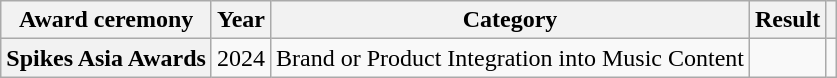<table class="wikitable plainrowheaders">
<tr>
<th scope="col">Award ceremony</th>
<th scope="col">Year</th>
<th scope="col">Category</th>
<th scope="col">Result</th>
<th scope="col" class="unsortable"></th>
</tr>
<tr>
<th scope="row">Spikes Asia Awards</th>
<td style="text-align:center">2024</td>
<td>Brand or Product Integration into Music Content</td>
<td></td>
<td align="center"></td>
</tr>
</table>
